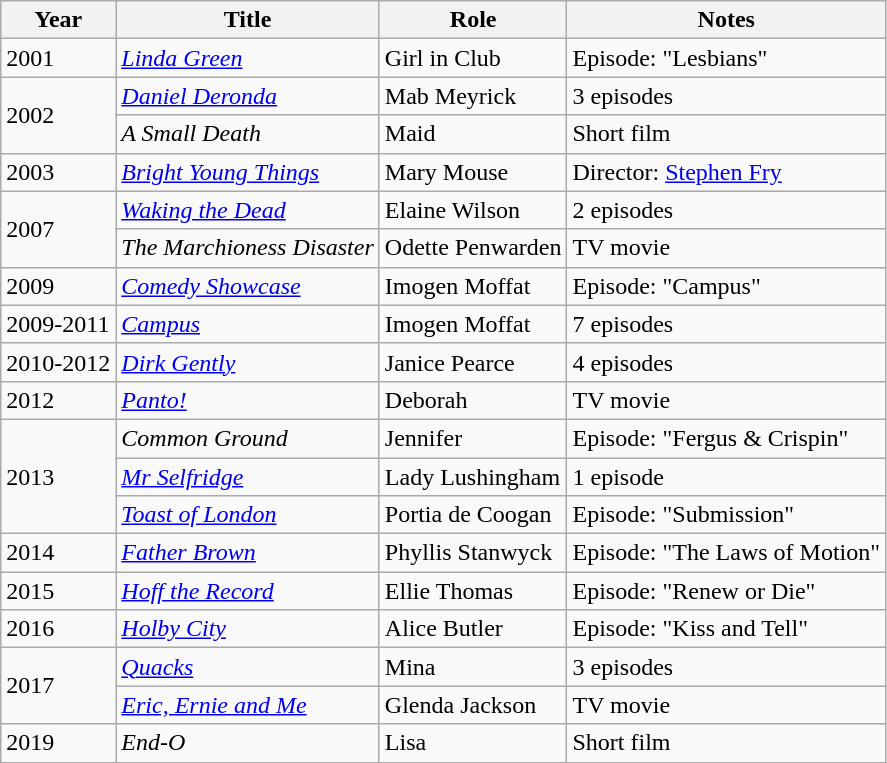<table class="wikitable sortable">
<tr>
<th>Year</th>
<th>Title</th>
<th>Role</th>
<th>Notes</th>
</tr>
<tr>
<td>2001</td>
<td><em><a href='#'>Linda Green</a></em></td>
<td>Girl in Club</td>
<td>Episode: "Lesbians"</td>
</tr>
<tr>
<td rowspan="2">2002</td>
<td><em><a href='#'>Daniel Deronda</a></em></td>
<td>Mab Meyrick</td>
<td>3 episodes</td>
</tr>
<tr>
<td><em>A Small Death</em></td>
<td>Maid</td>
<td>Short film</td>
</tr>
<tr>
<td>2003</td>
<td><em><a href='#'>Bright Young Things</a></em></td>
<td>Mary Mouse</td>
<td>Director: <a href='#'>Stephen Fry</a></td>
</tr>
<tr>
<td rowspan="2">2007</td>
<td><em><a href='#'>Waking the Dead</a></em></td>
<td>Elaine Wilson</td>
<td>2 episodes</td>
</tr>
<tr>
<td><em>The Marchioness Disaster</em></td>
<td>Odette Penwarden</td>
<td>TV movie</td>
</tr>
<tr>
<td>2009</td>
<td><em><a href='#'>Comedy Showcase</a></em></td>
<td>Imogen Moffat</td>
<td>Episode: "Campus"</td>
</tr>
<tr>
<td>2009-2011</td>
<td><em><a href='#'>Campus</a></em></td>
<td>Imogen Moffat</td>
<td>7 episodes</td>
</tr>
<tr>
<td>2010-2012</td>
<td><em><a href='#'>Dirk Gently</a></em></td>
<td>Janice Pearce</td>
<td>4 episodes</td>
</tr>
<tr>
<td>2012</td>
<td><em><a href='#'>Panto!</a></em></td>
<td>Deborah</td>
<td>TV movie</td>
</tr>
<tr>
<td rowspan="3">2013</td>
<td><em>Common Ground</em></td>
<td>Jennifer</td>
<td>Episode: "Fergus & Crispin"</td>
</tr>
<tr>
<td><em><a href='#'>Mr Selfridge</a></em></td>
<td>Lady Lushingham</td>
<td>1 episode</td>
</tr>
<tr>
<td><em><a href='#'>Toast of London</a></em></td>
<td>Portia de Coogan</td>
<td>Episode: "Submission"</td>
</tr>
<tr>
<td>2014</td>
<td><em><a href='#'>Father Brown</a></em></td>
<td>Phyllis Stanwyck</td>
<td>Episode: "The Laws of Motion"</td>
</tr>
<tr>
<td>2015</td>
<td><em><a href='#'>Hoff the Record</a></em></td>
<td>Ellie Thomas</td>
<td>Episode: "Renew or Die"</td>
</tr>
<tr>
<td>2016</td>
<td><em><a href='#'>Holby City</a></em></td>
<td>Alice Butler</td>
<td>Episode: "Kiss and Tell"</td>
</tr>
<tr>
<td rowspan="2">2017</td>
<td><em><a href='#'>Quacks</a></em></td>
<td>Mina</td>
<td>3 episodes</td>
</tr>
<tr>
<td><em><a href='#'>Eric, Ernie and Me</a></em></td>
<td>Glenda Jackson</td>
<td>TV movie</td>
</tr>
<tr>
<td>2019</td>
<td><em>End-O</em></td>
<td>Lisa</td>
<td>Short film</td>
</tr>
</table>
